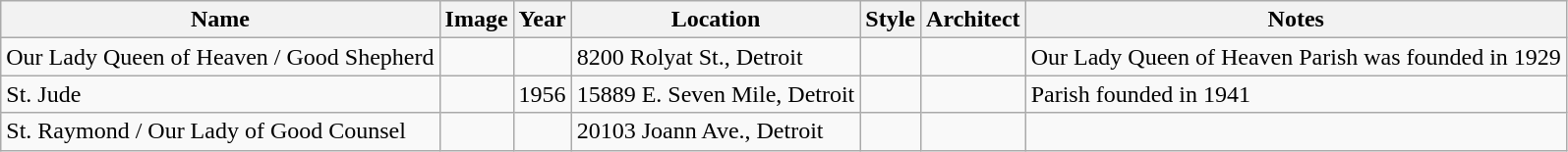<table class="wikitable sortable">
<tr>
<th>Name</th>
<th class="unsortable">Image</th>
<th>Year</th>
<th class="unsortable">Location</th>
<th class="unsortable">Style</th>
<th class="unsortable">Architect</th>
<th class="unsortable">Notes</th>
</tr>
<tr>
<td>Our Lady Queen of Heaven / Good Shepherd</td>
<td></td>
<td></td>
<td>8200 Rolyat St., Detroit</td>
<td></td>
<td></td>
<td>Our Lady Queen of Heaven Parish was founded in 1929</td>
</tr>
<tr>
<td>St. Jude</td>
<td></td>
<td>1956</td>
<td>15889 E. Seven Mile, Detroit</td>
<td></td>
<td></td>
<td>Parish founded in 1941</td>
</tr>
<tr>
<td>St. Raymond / Our Lady of Good Counsel</td>
<td></td>
<td></td>
<td>20103 Joann Ave., Detroit</td>
<td></td>
<td></td>
<td></td>
</tr>
</table>
